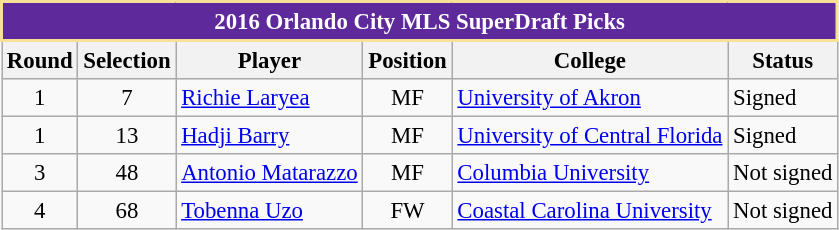<table class="wikitable" style="text-align:left; font-size:95%;">
<tr>
<th colspan="6" style="background:#5E299A; color:white; border:2px solid #F8E196;" scope="col">2016 Orlando City MLS SuperDraft Picks</th>
</tr>
<tr>
<th>Round</th>
<th>Selection</th>
<th>Player</th>
<th>Position</th>
<th>College</th>
<th>Status</th>
</tr>
<tr>
<td style="text-align:center;">1</td>
<td style="text-align:center;">7</td>
<td> <a href='#'>Richie Laryea</a></td>
<td style="text-align:center;">MF</td>
<td> <a href='#'>University of Akron</a></td>
<td>Signed</td>
</tr>
<tr>
<td style="text-align:center;">1</td>
<td style="text-align:center;">13</td>
<td> <a href='#'>Hadji Barry</a></td>
<td style="text-align:center;">MF</td>
<td> <a href='#'>University of Central Florida</a></td>
<td>Signed</td>
</tr>
<tr>
<td style="text-align:center;">3</td>
<td style="text-align:center;">48</td>
<td> <a href='#'>Antonio Matarazzo</a></td>
<td style="text-align:center;">MF</td>
<td> <a href='#'>Columbia University</a></td>
<td>Not signed</td>
</tr>
<tr>
<td style="text-align:center;">4</td>
<td style="text-align:center;">68</td>
<td> <a href='#'>Tobenna Uzo</a></td>
<td style="text-align:center;">FW</td>
<td> <a href='#'>Coastal Carolina University</a></td>
<td>Not signed</td>
</tr>
</table>
